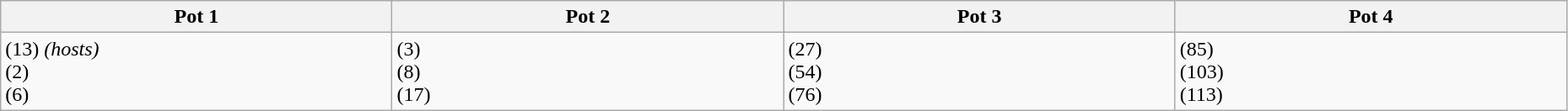<table class="wikitable" style="width:98%;">
<tr>
<th width=25%>Pot 1</th>
<th width=25%>Pot 2</th>
<th width=25%>Pot 3</th>
<th width=25%>Pot 4</th>
</tr>
<tr>
<td> (13) <em>(hosts)</em><br> (2)<br> (6)</td>
<td> (3)<br> (8)<br> (17)</td>
<td> (27)<br> (54)<br> (76)</td>
<td> (85)<br> (103)<br> (113)</td>
</tr>
</table>
